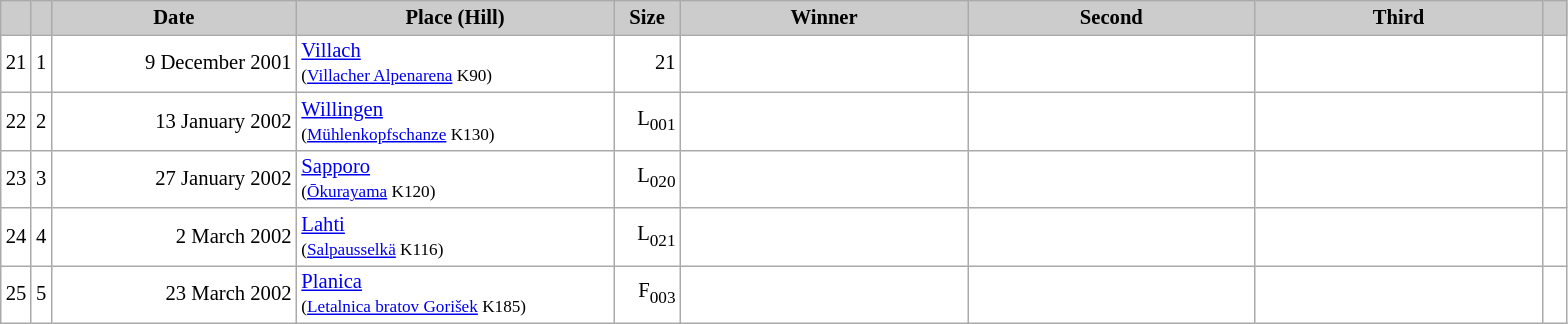<table class="wikitable plainrowheaders" style="background:#fff; font-size:86%; line-height:16px; border:grey solid 1px; border-collapse:collapse;">
<tr style="background:#ccc; text-align:center;">
<th scope="col" style="background:#ccc; width=30 px;"></th>
<th scope="col" style="background:#ccc; width=30 px;"></th>
<th scope="col" style="background:#ccc; width:157px;">Date</th>
<th scope="col" style="background:#ccc; width:205px;">Place (Hill)</th>
<th scope="col" style="background:#ccc; width:38px;">Size</th>
<th scope="col" style="background:#ccc; width:185px;">Winner</th>
<th scope="col" style="background:#ccc; width:185px;">Second</th>
<th scope="col" style="background:#ccc; width:185px;">Third</th>
<th scope="col" style="background:#ccc; width:10px;"></th>
</tr>
<tr>
<td align=center>21</td>
<td style="text-align: center;">1</td>
<td align=right>9 December 2001</td>
<td> <a href='#'>Villach</a><br><small>(<a href='#'>Villacher Alpenarena</a> K90)</small></td>
<td align=right>21</td>
<td></td>
<td></td>
<td></td>
<td style="text-align: center;"></td>
</tr>
<tr>
<td align=center>22</td>
<td style="text-align: center;">2</td>
<td align=right>13 January 2002</td>
<td> <a href='#'>Willingen</a><br><small>(<a href='#'>Mühlenkopfschanze</a> K130)</small></td>
<td align=right>L<sub>001</sub></td>
<td></td>
<td></td>
<td></td>
<td style="text-align: center;"></td>
</tr>
<tr>
<td align=center>23</td>
<td style="text-align: center;">3</td>
<td align=right>27 January 2002</td>
<td> <a href='#'>Sapporo</a><br><small>(<a href='#'>Ōkurayama</a> K120)</small></td>
<td align=right>L<sub>020</sub></td>
<td></td>
<td></td>
<td></td>
<td style="text-align: center;"></td>
</tr>
<tr>
<td align=center>24</td>
<td style="text-align: center;">4</td>
<td align=right>2 March 2002</td>
<td> <a href='#'>Lahti</a><br><small>(<a href='#'>Salpausselkä</a> K116)</small></td>
<td align=right>L<sub>021</sub></td>
<td></td>
<td></td>
<td></td>
<td style="text-align: center;"></td>
</tr>
<tr>
<td align=center>25</td>
<td style="text-align: center;">5</td>
<td align=right>23 March 2002</td>
<td> <a href='#'>Planica</a><br><small>(<a href='#'>Letalnica bratov Gorišek</a> K185)</small></td>
<td align=right>F<sub>003</sub></td>
<td></td>
<td></td>
<td></td>
<td style="text-align: center;"></td>
</tr>
</table>
